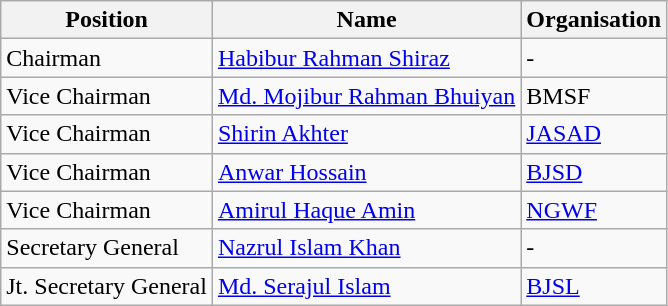<table class="wikitable">
<tr>
<th>Position</th>
<th>Name</th>
<th>Organisation</th>
</tr>
<tr>
<td>Chairman</td>
<td><a href='#'>Habibur Rahman Shiraz</a></td>
<td>-</td>
</tr>
<tr>
<td>Vice Chairman</td>
<td><a href='#'>Md. Mojibur Rahman Bhuiyan</a></td>
<td>BMSF</td>
</tr>
<tr>
<td>Vice Chairman</td>
<td><a href='#'>Shirin Akhter</a></td>
<td><a href='#'>JASAD</a></td>
</tr>
<tr>
<td>Vice Chairman</td>
<td><a href='#'>Anwar Hossain</a></td>
<td><a href='#'>BJSD</a></td>
</tr>
<tr>
<td>Vice Chairman</td>
<td><a href='#'>Amirul Haque Amin</a></td>
<td><a href='#'>NGWF</a></td>
</tr>
<tr>
<td>Secretary General</td>
<td><a href='#'>Nazrul Islam Khan</a></td>
<td>-</td>
</tr>
<tr>
<td>Jt. Secretary General</td>
<td><a href='#'>Md. Serajul Islam</a></td>
<td><a href='#'>BJSL</a></td>
</tr>
</table>
